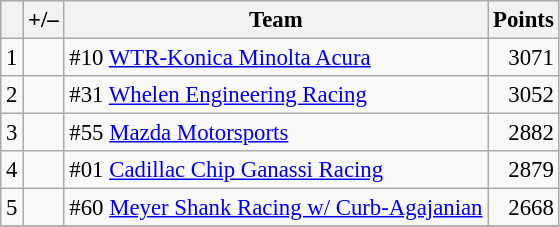<table class="wikitable" style="font-size: 95%;">
<tr>
<th scope="col"></th>
<th scope="col">+/–</th>
<th scope="col">Team</th>
<th scope="col">Points</th>
</tr>
<tr>
<td align=center>1</td>
<td align="left"></td>
<td> #10 <a href='#'>WTR-Konica Minolta Acura</a></td>
<td align=right>3071</td>
</tr>
<tr>
<td align=center>2</td>
<td align="left"></td>
<td> #31 <a href='#'>Whelen Engineering Racing</a></td>
<td align=right>3052</td>
</tr>
<tr>
<td align=center>3</td>
<td align="left"></td>
<td> #55 <a href='#'>Mazda Motorsports</a></td>
<td align=right>2882</td>
</tr>
<tr>
<td align=center>4</td>
<td align="left"></td>
<td> #01 <a href='#'>Cadillac Chip Ganassi Racing</a></td>
<td align=right>2879</td>
</tr>
<tr>
<td align=center>5</td>
<td align="left"></td>
<td> #60 <a href='#'>Meyer Shank Racing w/ Curb-Agajanian</a></td>
<td align=right>2668</td>
</tr>
<tr>
</tr>
</table>
